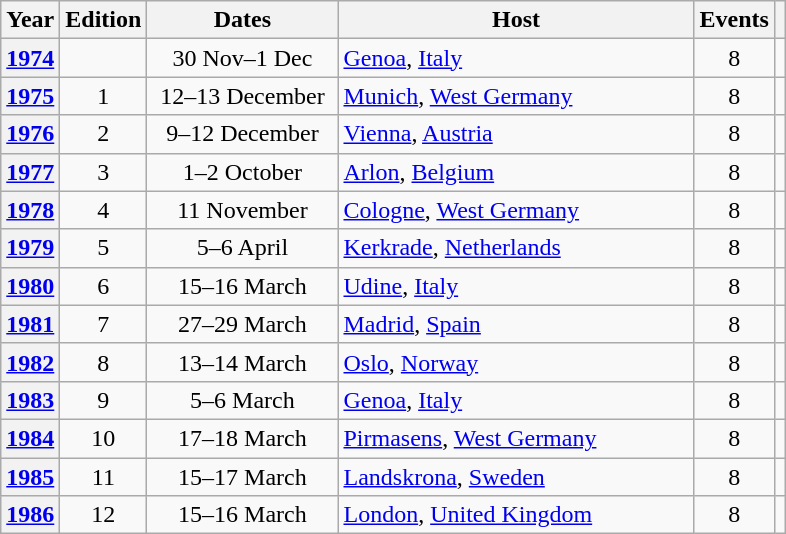<table class="wikitable" style="text-align:center;">
<tr>
<th>Year</th>
<th>Edition</th>
<th width=120>Dates</th>
<th width=230>Host</th>
<th>Events</th>
<th></th>
</tr>
<tr>
<th><a href='#'>1974</a></th>
<td></td>
<td>30 Nov–1 Dec</td>
<td align=left> <a href='#'>Genoa</a>, <a href='#'>Italy</a></td>
<td>8</td>
<td></td>
</tr>
<tr>
<th><a href='#'>1975</a></th>
<td>1</td>
<td>12–13 December</td>
<td align=left> <a href='#'>Munich</a>, <a href='#'>West Germany</a></td>
<td>8</td>
<td></td>
</tr>
<tr>
<th><a href='#'>1976</a></th>
<td>2</td>
<td>9–12 December</td>
<td align=left> <a href='#'>Vienna</a>, <a href='#'>Austria</a></td>
<td>8</td>
<td></td>
</tr>
<tr>
<th><a href='#'>1977</a></th>
<td>3</td>
<td>1–2 October</td>
<td align=left> <a href='#'>Arlon</a>, <a href='#'>Belgium</a></td>
<td>8</td>
<td></td>
</tr>
<tr>
<th><a href='#'>1978</a></th>
<td>4</td>
<td>11 November</td>
<td align=left> <a href='#'>Cologne</a>, <a href='#'>West Germany</a></td>
<td>8</td>
<td></td>
</tr>
<tr>
<th><a href='#'>1979</a></th>
<td>5</td>
<td>5–6 April</td>
<td align=left> <a href='#'>Kerkrade</a>, <a href='#'>Netherlands</a></td>
<td>8</td>
<td></td>
</tr>
<tr>
<th><a href='#'>1980</a></th>
<td>6</td>
<td>15–16 March</td>
<td align=left> <a href='#'>Udine</a>, <a href='#'>Italy</a></td>
<td>8</td>
<td></td>
</tr>
<tr>
<th><a href='#'>1981</a></th>
<td>7</td>
<td>27–29 March</td>
<td align=left> <a href='#'>Madrid</a>, <a href='#'>Spain</a></td>
<td>8</td>
<td></td>
</tr>
<tr>
<th><a href='#'>1982</a></th>
<td>8</td>
<td>13–14 March</td>
<td align=left> <a href='#'>Oslo</a>, <a href='#'>Norway</a></td>
<td>8</td>
<td></td>
</tr>
<tr>
<th><a href='#'>1983</a></th>
<td>9</td>
<td>5–6 March</td>
<td align=left> <a href='#'>Genoa</a>, <a href='#'>Italy</a></td>
<td>8</td>
<td></td>
</tr>
<tr>
<th><a href='#'>1984</a></th>
<td>10</td>
<td>17–18 March</td>
<td align=left> <a href='#'>Pirmasens</a>, <a href='#'>West Germany</a></td>
<td>8</td>
<td></td>
</tr>
<tr>
<th><a href='#'>1985</a></th>
<td>11</td>
<td>15–17 March</td>
<td align=left> <a href='#'>Landskrona</a>, <a href='#'>Sweden</a></td>
<td>8</td>
<td></td>
</tr>
<tr>
<th><a href='#'>1986</a></th>
<td>12</td>
<td>15–16 March</td>
<td align=left> <a href='#'>London</a>, <a href='#'>United Kingdom</a></td>
<td>8</td>
<td></td>
</tr>
</table>
